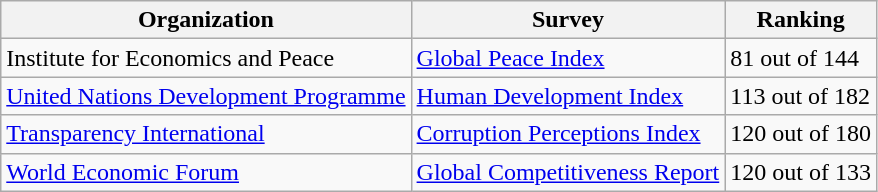<table class="wikitable">
<tr>
<th>Organization</th>
<th>Survey</th>
<th>Ranking</th>
</tr>
<tr>
<td>Institute for Economics and Peace </td>
<td><a href='#'>Global Peace Index</a></td>
<td>81 out of 144</td>
</tr>
<tr>
<td><a href='#'>United Nations Development Programme</a></td>
<td><a href='#'>Human Development Index</a></td>
<td>113 out of 182</td>
</tr>
<tr>
<td><a href='#'>Transparency International</a></td>
<td><a href='#'>Corruption Perceptions Index</a></td>
<td>120 out of 180</td>
</tr>
<tr>
<td><a href='#'>World Economic Forum</a></td>
<td><a href='#'>Global Competitiveness Report</a></td>
<td>120 out of 133</td>
</tr>
</table>
